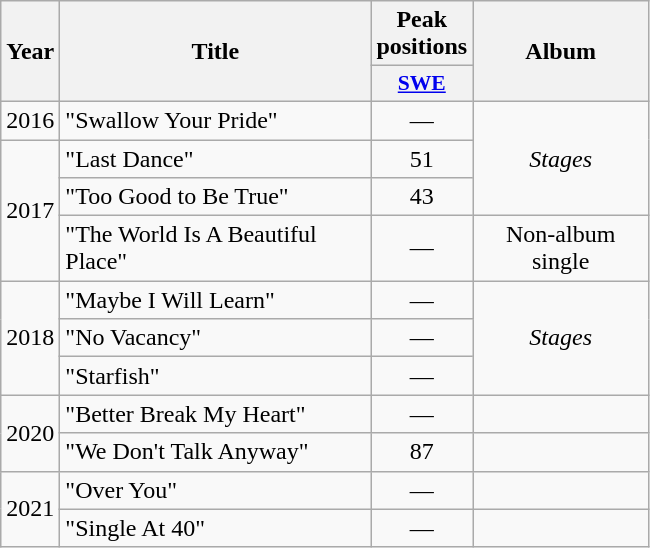<table class="wikitable">
<tr>
<th rowspan="2" style="text-align:center; width:10px;">Year</th>
<th rowspan="2" style="text-align:center; width:200px;">Title</th>
<th style="text-align:center; width:20px;">Peak positions</th>
<th rowspan="2" style="text-align:center; width:110px;">Album</th>
</tr>
<tr>
<th scope="col" style="width:3em;font-size:90%;"><a href='#'>SWE</a><br></th>
</tr>
<tr>
<td style="text-align:center;">2016</td>
<td>"Swallow Your Pride"</td>
<td style="text-align:center;">—</td>
<td style="text-align:center;" rowspan=3><em>Stages</em></td>
</tr>
<tr>
<td style="text-align:center;" rowspan=3>2017</td>
<td>"Last Dance"</td>
<td style="text-align:center;">51</td>
</tr>
<tr>
<td>"Too Good to Be True"</td>
<td style="text-align:center;">43 </td>
</tr>
<tr>
<td>"The World Is A Beautiful Place"</td>
<td style="text-align:center;">—</td>
<td style="text-align:center;">Non-album single</td>
</tr>
<tr>
<td style="text-align:center;" rowspan=3>2018</td>
<td>"Maybe I Will Learn"</td>
<td style="text-align:center;">—</td>
<td style="text-align:center;" rowspan=3><em>Stages</em></td>
</tr>
<tr>
<td>"No Vacancy"</td>
<td style="text-align:center;">—</td>
</tr>
<tr>
<td>"Starfish"<br></td>
<td style="text-align:center;">—</td>
</tr>
<tr>
<td style="text-align:center;" rowspan=2>2020</td>
<td>"Better Break My Heart"</td>
<td style="text-align:center;">—</td>
<td style="text-align:center;"></td>
</tr>
<tr>
<td>"We Don't Talk Anyway"</td>
<td style="text-align:center;">87</td>
<td style="text-align:center;"></td>
</tr>
<tr>
<td style="text-align:center;" rowspan=2>2021</td>
<td>"Over You"</td>
<td style="text-align:center;">—</td>
<td style="text-align:center;"></td>
</tr>
<tr>
<td>"Single At 40"</td>
<td style="text-align:center;">—</td>
<td style="text-align:center;"></td>
</tr>
</table>
